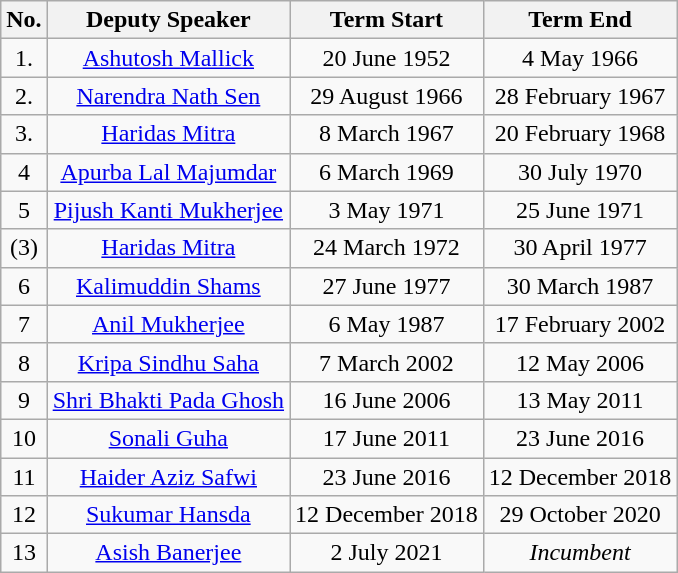<table class="wikitable sortable" style="text-align:center" border="1">
<tr>
<th>No.</th>
<th>Deputy Speaker</th>
<th>Term Start</th>
<th>Term End</th>
</tr>
<tr>
<td>1.</td>
<td><a href='#'>Ashutosh Mallick</a></td>
<td>20 June 1952</td>
<td>4 May 1966</td>
</tr>
<tr>
<td>2.</td>
<td><a href='#'>Narendra Nath Sen</a></td>
<td>29 August 1966</td>
<td>28 February 1967</td>
</tr>
<tr>
<td>3.</td>
<td><a href='#'>Haridas Mitra</a></td>
<td>8 March 1967</td>
<td>20 February 1968</td>
</tr>
<tr>
<td>4</td>
<td><a href='#'>Apurba Lal Majumdar</a></td>
<td>6 March 1969</td>
<td>30 July 1970</td>
</tr>
<tr>
<td>5</td>
<td><a href='#'>Pijush Kanti Mukherjee</a></td>
<td>3 May 1971</td>
<td>25 June 1971</td>
</tr>
<tr>
<td>(3)</td>
<td><a href='#'>Haridas Mitra</a></td>
<td>24 March 1972</td>
<td>30 April 1977</td>
</tr>
<tr>
<td>6</td>
<td><a href='#'>Kalimuddin Shams</a></td>
<td>27 June 1977</td>
<td>30 March 1987</td>
</tr>
<tr>
<td>7</td>
<td><a href='#'>Anil Mukherjee</a></td>
<td>6 May 1987</td>
<td>17 February 2002</td>
</tr>
<tr>
<td>8</td>
<td><a href='#'>Kripa Sindhu Saha</a></td>
<td>7 March 2002</td>
<td>12 May 2006</td>
</tr>
<tr>
<td>9</td>
<td><a href='#'>Shri Bhakti Pada Ghosh</a></td>
<td>16 June 2006</td>
<td>13 May 2011</td>
</tr>
<tr>
<td>10</td>
<td><a href='#'>Sonali Guha</a></td>
<td>17 June 2011</td>
<td>23 June 2016</td>
</tr>
<tr>
<td>11</td>
<td><a href='#'>Haider Aziz Safwi</a></td>
<td>23 June 2016</td>
<td>12 December 2018</td>
</tr>
<tr>
<td>12</td>
<td><a href='#'>Sukumar Hansda</a></td>
<td>12 December 2018</td>
<td>29 October 2020</td>
</tr>
<tr>
<td>13</td>
<td><a href='#'>Asish Banerjee</a></td>
<td>2 July 2021</td>
<td><em>Incumbent</em></td>
</tr>
</table>
